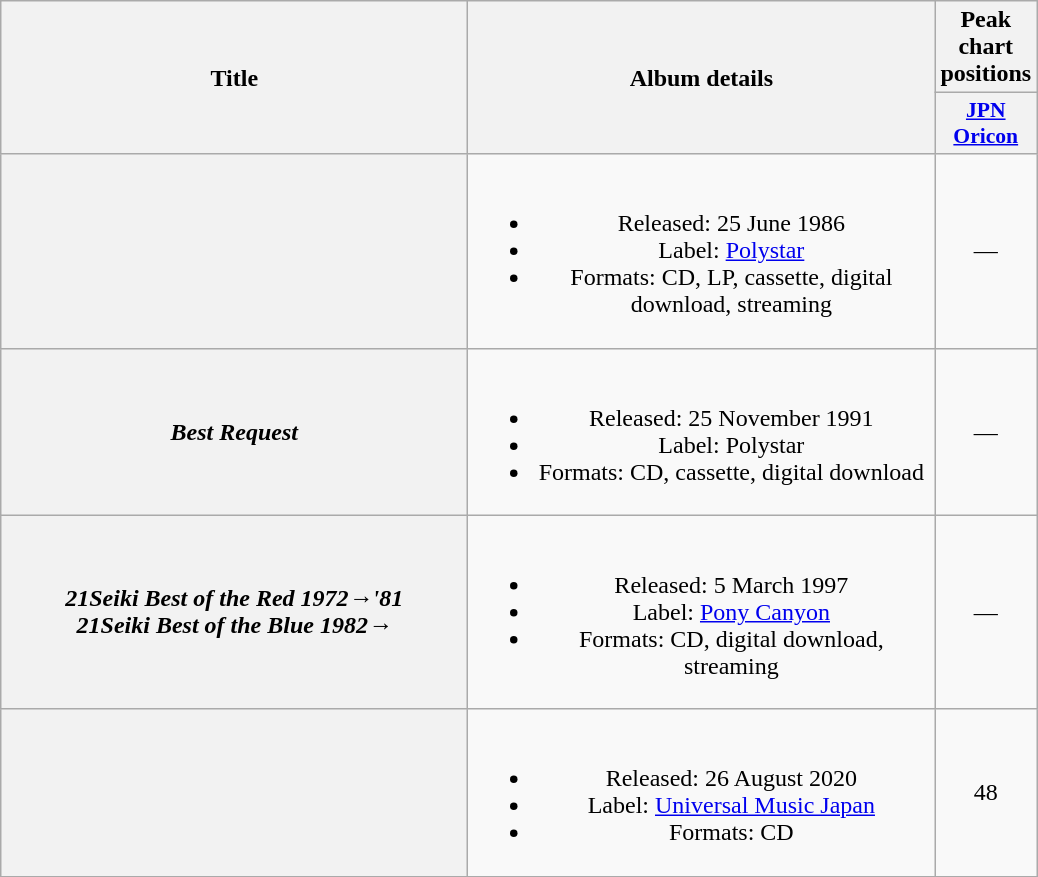<table class="wikitable plainrowheaders" style="text-align:center;">
<tr>
<th scope="col" rowspan="2" style="width:19em;">Title</th>
<th scope="col" rowspan="2" style="width:19em;">Album details</th>
<th scope="col">Peak chart positions</th>
</tr>
<tr>
<th scope="col" style="width:2.9em;font-size:90%;"><a href='#'>JPN<br>Oricon</a><br></th>
</tr>
<tr>
<th scope="row"></th>
<td><br><ul><li>Released: 25 June 1986</li><li>Label: <a href='#'>Polystar</a></li><li>Formats: CD, LP, cassette, digital download, streaming</li></ul></td>
<td>—</td>
</tr>
<tr>
<th scope="row"><em>Best Request</em></th>
<td><br><ul><li>Released: 25 November 1991</li><li>Label: Polystar</li><li>Formats: CD, cassette, digital download</li></ul></td>
<td>—</td>
</tr>
<tr>
<th scope="row"><em>21Seiki Best of the Red 1972→'81</em><br><em>21Seiki Best of the Blue 1982→</em></th>
<td><br><ul><li>Released: 5 March 1997</li><li>Label: <a href='#'>Pony Canyon</a></li><li>Formats: CD, digital download, streaming</li></ul></td>
<td>—</td>
</tr>
<tr>
<th scope="row"></th>
<td><br><ul><li>Released: 26 August 2020</li><li>Label: <a href='#'>Universal Music Japan</a></li><li>Formats: CD</li></ul></td>
<td>48</td>
</tr>
</table>
